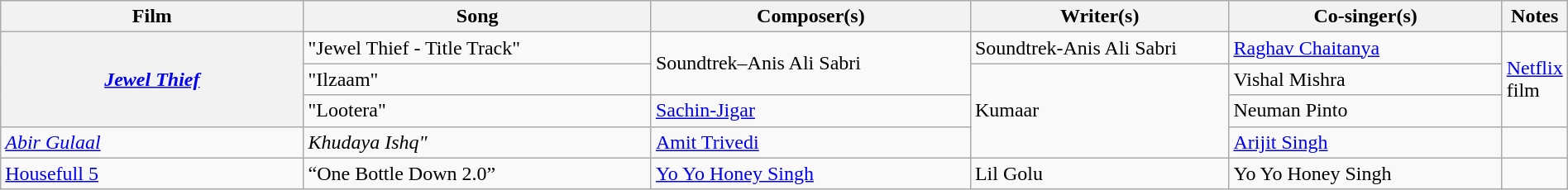<table class="wikitable plainrowheaders" width="100%" textcolor:#000;">
<tr>
<th scope="col" width=20%><strong>Film</strong></th>
<th scope="col" width=23%><strong>Song</strong></th>
<th scope="col" width=21%><strong>Composer(s)</strong></th>
<th scope="col" width=17%><strong>Writer(s)</strong></th>
<th scope="col" width=18%><strong>Co-singer(s)</strong></th>
<th>Notes</th>
</tr>
<tr>
<th rowspan=3><em><a href='#'>Jewel Thief</a></em></th>
<td>"Jewel Thief - Title Track"</td>
<td rowspan=2>Soundtrek–Anis Ali Sabri</td>
<td>Soundtrek-Anis Ali Sabri</td>
<td><a href='#'>Raghav Chaitanya</a></td>
<td rowspan=3><a href='#'>Netflix</a> film</td>
</tr>
<tr>
<td>"Ilzaam"</td>
<td rowspan=3>Kumaar</td>
<td>Vishal Mishra</td>
</tr>
<tr>
<td>"Lootera"</td>
<td><a href='#'>Sachin-Jigar</a></td>
<td>Neuman Pinto</td>
</tr>
<tr>
<td><em><a href='#'>Abir Gulaal</a></em></td>
<td><em>Khudaya Ishq"</td>
<td><a href='#'>Amit Trivedi</a></td>
<td><a href='#'>Arijit Singh</a></td>
<td></td>
</tr>
<tr>
<td></em><a href='#'>Housefull 5</a><em></td>
<td>“One Bottle Down 2.0”</td>
<td><a href='#'>Yo Yo Honey Singh</a></td>
<td>Lil Golu</td>
<td>Yo Yo Honey Singh</td>
<td></td>
</tr>
</table>
